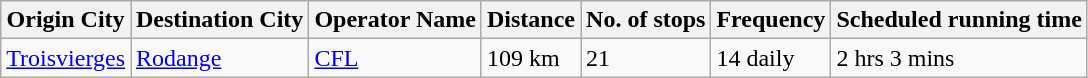<table class="wikitable sortable">
<tr>
<th>Origin City</th>
<th>Destination City</th>
<th>Operator Name</th>
<th>Distance</th>
<th>No. of stops</th>
<th>Frequency</th>
<th>Scheduled running time</th>
</tr>
<tr>
<td><a href='#'>Troisvierges</a></td>
<td><a href='#'>Rodange</a></td>
<td><a href='#'>CFL</a></td>
<td>109 km</td>
<td>21</td>
<td>14 daily</td>
<td>2 hrs 3 mins</td>
</tr>
</table>
